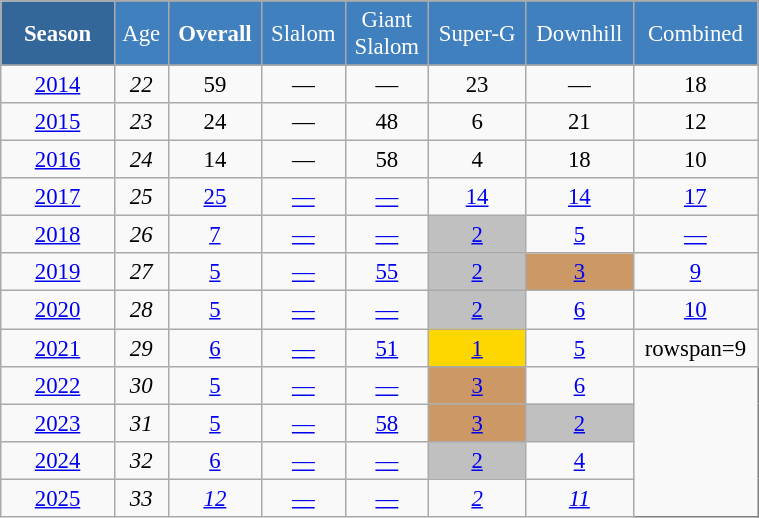<table class="wikitable" style="font-size:95%; text-align:center; border:grey solid 1px; border-collapse:collapse;" width="40%">
<tr style="background-color:#369; color:white;">
<td rowspan="2" colspan="1" width="15%"><strong>Season</strong></td>
</tr>
<tr style="background-color:#4180be; color:white;">
<td>Age</td>
<td><strong>Overall</strong></td>
<td>Slalom</td>
<td>Giant<br>Slalom</td>
<td>Super-G</td>
<td>Downhill</td>
<td>Combined</td>
</tr>
<tr style="background-color:#8CB2D8; color:white;">
</tr>
<tr>
<td><a href='#'>2014</a></td>
<td><em>22</em></td>
<td>59</td>
<td>—</td>
<td>—</td>
<td>23</td>
<td>—</td>
<td>18</td>
</tr>
<tr>
<td><a href='#'>2015</a></td>
<td><em>23</em></td>
<td>24</td>
<td>—</td>
<td>48</td>
<td>6</td>
<td>21</td>
<td>12</td>
</tr>
<tr>
<td><a href='#'>2016</a></td>
<td><em>24</em></td>
<td>14</td>
<td>—</td>
<td>58</td>
<td>4</td>
<td>18</td>
<td>10</td>
</tr>
<tr>
<td><a href='#'>2017</a></td>
<td><em>25</em></td>
<td><a href='#'>25</a></td>
<td><a href='#'>—</a></td>
<td><a href='#'>—</a></td>
<td><a href='#'>14</a></td>
<td><a href='#'>14</a></td>
<td><a href='#'>17</a></td>
</tr>
<tr>
<td><a href='#'>2018</a></td>
<td><em>26</em></td>
<td><a href='#'>7</a></td>
<td><a href='#'>—</a></td>
<td><a href='#'>—</a></td>
<td bgcolor="silver"><a href='#'>2</a></td>
<td><a href='#'>5</a></td>
<td><a href='#'>—</a></td>
</tr>
<tr>
<td><a href='#'>2019</a></td>
<td><em>27</em></td>
<td><a href='#'>5</a></td>
<td><a href='#'>—</a></td>
<td><a href='#'>55</a></td>
<td bgcolor="silver"><a href='#'>2</a></td>
<td bgcolor="cc9966"><a href='#'>3</a></td>
<td><a href='#'>9</a></td>
</tr>
<tr>
<td><a href='#'>2020</a></td>
<td><em>28</em></td>
<td><a href='#'>5</a></td>
<td><a href='#'>—</a></td>
<td><a href='#'>—</a></td>
<td bgcolor="silver"><a href='#'>2</a></td>
<td><a href='#'>6</a></td>
<td><a href='#'>10</a></td>
</tr>
<tr>
<td><a href='#'>2021</a></td>
<td><em>29</em></td>
<td><a href='#'>6</a></td>
<td><a href='#'>—</a></td>
<td><a href='#'>51</a></td>
<td bgcolor="gold"><a href='#'>1</a></td>
<td><a href='#'>5</a></td>
<td>rowspan=9 </td>
</tr>
<tr>
<td><a href='#'>2022</a></td>
<td><em>30</em></td>
<td><a href='#'>5</a></td>
<td><a href='#'>—</a></td>
<td><a href='#'>—</a></td>
<td bgcolor="cc9966"><a href='#'>3</a></td>
<td><a href='#'>6</a></td>
</tr>
<tr>
<td><a href='#'>2023</a></td>
<td><em>31</em></td>
<td><a href='#'>5</a></td>
<td><a href='#'>—</a></td>
<td><a href='#'>58</a></td>
<td bgcolor="cc9966"><a href='#'>3</a></td>
<td bgcolor="silver"><a href='#'>2</a></td>
</tr>
<tr>
<td><a href='#'>2024</a></td>
<td><em>32</em></td>
<td><a href='#'>6</a></td>
<td><a href='#'>—</a></td>
<td><a href='#'>—</a></td>
<td bgcolor="silver"><a href='#'>2</a></td>
<td><a href='#'>4</a></td>
</tr>
<tr>
<td><a href='#'>2025</a></td>
<td><em>33</em></td>
<td><a href='#'><em>12</em></a></td>
<td><a href='#'>—</a></td>
<td><a href='#'>—</a></td>
<td><a href='#'><em>2</em></a></td>
<td><a href='#'><em>11</em></a></td>
</tr>
</table>
